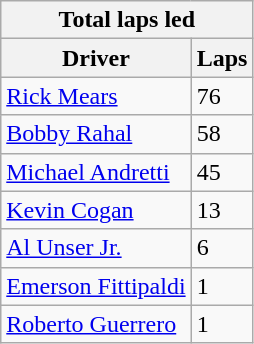<table class="wikitable">
<tr>
<th colspan=2>Total laps led</th>
</tr>
<tr>
<th>Driver</th>
<th>Laps</th>
</tr>
<tr>
<td><a href='#'>Rick Mears</a></td>
<td>76</td>
</tr>
<tr>
<td><a href='#'>Bobby Rahal</a></td>
<td>58</td>
</tr>
<tr>
<td><a href='#'>Michael Andretti</a></td>
<td>45</td>
</tr>
<tr>
<td><a href='#'>Kevin Cogan</a></td>
<td>13</td>
</tr>
<tr>
<td><a href='#'>Al Unser Jr.</a></td>
<td>6</td>
</tr>
<tr>
<td><a href='#'>Emerson Fittipaldi</a></td>
<td>1</td>
</tr>
<tr>
<td><a href='#'>Roberto Guerrero</a></td>
<td>1</td>
</tr>
</table>
